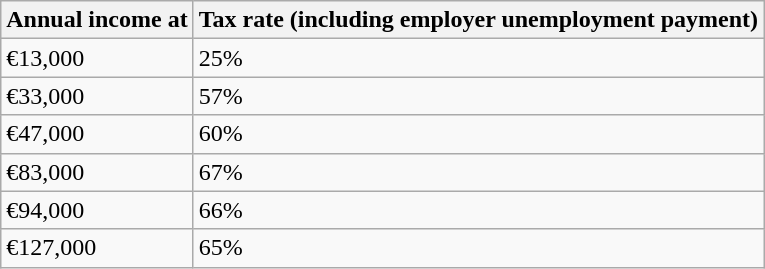<table class="wikitable">
<tr>
<th>Annual income at</th>
<th>Tax rate (including employer unemployment payment)</th>
</tr>
<tr>
<td>€13,000</td>
<td>25%</td>
</tr>
<tr>
<td>€33,000</td>
<td>57%</td>
</tr>
<tr>
<td>€47,000</td>
<td>60%</td>
</tr>
<tr>
<td>€83,000</td>
<td>67%</td>
</tr>
<tr>
<td>€94,000</td>
<td>66%</td>
</tr>
<tr>
<td>€127,000</td>
<td>65%</td>
</tr>
</table>
